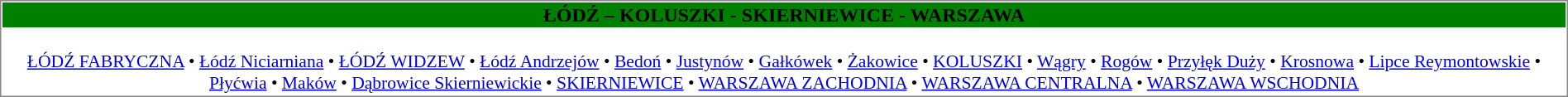<table align=left cellspacing=1 style="border:1px solid #888888;">
<tr>
<td align=center style="background:Green;"><span><strong>ŁÓDŹ – KOLUSZKI - SKIERNIEWICE - WARSZAWA</strong></span></td>
</tr>
<tr>
<td align="center" style="font-size: 90%;" colspan="2"><br><a href='#'>ŁÓDŹ FABRYCZNA</a> • <a href='#'>Łódź Niciarniana</a> • <a href='#'>ŁÓDŹ WIDZEW</a> • <a href='#'> Łódź Andrzejów</a> • <a href='#'>Bedoń</a> • <a href='#'>Justynów</a> • <a href='#'>Gałkówek</a> • <a href='#'>Żakowice</a> • <a href='#'>KOLUSZKI</a> • <a href='#'>Wągry</a> • <a href='#'>Rogów</a> • <a href='#'>Przyłęk Duży</a> • <a href='#'>Krosnowa</a> • <a href='#'>Lipce Reymontowskie</a> • <a href='#'>Płyćwia</a> • <a href='#'>Maków</a> • <a href='#'>Dąbrowice Skierniewickie</a> • <a href='#'>SKIERNIEWICE</a> • <a href='#'>WARSZAWA ZACHODNIA</a> • <a href='#'>WARSZAWA CENTRALNA</a> • <a href='#'>WARSZAWA WSCHODNIA</a></td>
</tr>
</table>
